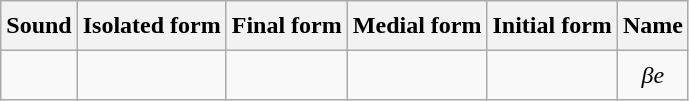<table class="wikitable" style="line-height:1.6;text-align:center">
<tr>
<th>Sound</th>
<th>Isolated form</th>
<th>Final form</th>
<th>Medial form</th>
<th>Initial form</th>
<th>Name</th>
</tr>
<tr>
<td style="font-size: 1.25em;"></td>
<td style="font-size: 2em;"></td>
<td style="font-size: 2em;"></td>
<td style="font-size: 2em;"></td>
<td style="font-size: 2em;"></td>
<td><em>βe</em></td>
</tr>
</table>
